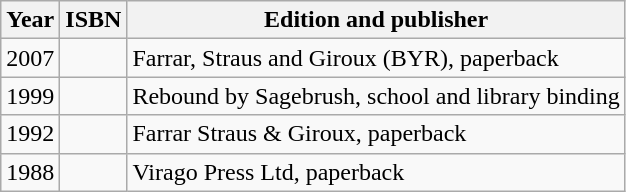<table class="wikitable">
<tr>
<th>Year</th>
<th>ISBN</th>
<th>Edition and publisher</th>
</tr>
<tr>
<td>2007</td>
<td></td>
<td>Farrar, Straus and Giroux (BYR), paperback</td>
</tr>
<tr>
<td>1999</td>
<td></td>
<td>Rebound by Sagebrush, school and library binding</td>
</tr>
<tr>
<td>1992</td>
<td></td>
<td>Farrar Straus & Giroux, paperback</td>
</tr>
<tr>
<td>1988</td>
<td></td>
<td>Virago Press Ltd, paperback</td>
</tr>
</table>
